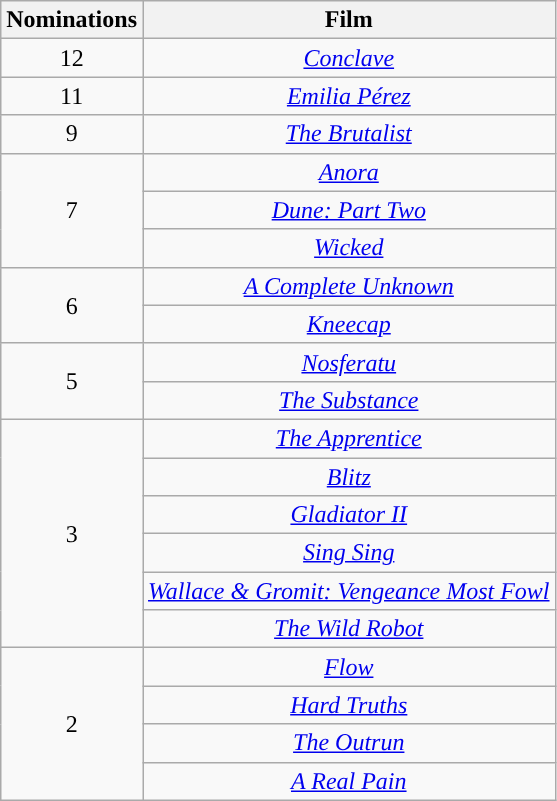<table class="wikitable" style="text-align:center;">
<tr>
<th style="background:">Nominations</th>
<th style="background:">Film</th>
</tr>
<tr>
<td>12</td>
<td><em><a href='#'>Conclave</a></em></td>
</tr>
<tr>
<td>11</td>
<td><em><a href='#'>Emilia Pérez</a></em></td>
</tr>
<tr>
<td>9</td>
<td><em><a href='#'>The Brutalist</a></em></td>
</tr>
<tr>
<td rowspan="3">7</td>
<td><em><a href='#'>Anora</a></em></td>
</tr>
<tr>
<td><em><a href='#'>Dune: Part Two</a></em></td>
</tr>
<tr>
<td><em><a href='#'>Wicked</a></em></td>
</tr>
<tr>
<td rowspan="2">6</td>
<td><em><a href='#'>A Complete Unknown</a></em></td>
</tr>
<tr>
<td><em><a href='#'>Kneecap</a></em></td>
</tr>
<tr>
<td rowspan="2">5</td>
<td><em><a href='#'>Nosferatu</a></em></td>
</tr>
<tr>
<td><em><a href='#'>The Substance</a></em></td>
</tr>
<tr>
<td rowspan="6">3</td>
<td><em><a href='#'>The Apprentice</a></em></td>
</tr>
<tr>
<td><em><a href='#'>Blitz</a></em></td>
</tr>
<tr>
<td><em><a href='#'>Gladiator II</a></em></td>
</tr>
<tr>
<td><em><a href='#'>Sing Sing</a></em></td>
</tr>
<tr>
<td><em><a href='#'>Wallace & Gromit: Vengeance Most Fowl</a></em></td>
</tr>
<tr>
<td><em><a href='#'>The Wild Robot</a></em></td>
</tr>
<tr>
<td rowspan="4">2</td>
<td><em><a href='#'>Flow</a></em></td>
</tr>
<tr>
<td><em><a href='#'>Hard Truths</a></em></td>
</tr>
<tr>
<td><em><a href='#'>The Outrun</a></em></td>
</tr>
<tr>
<td><em><a href='#'>A Real Pain</a></em></td>
</tr>
</table>
